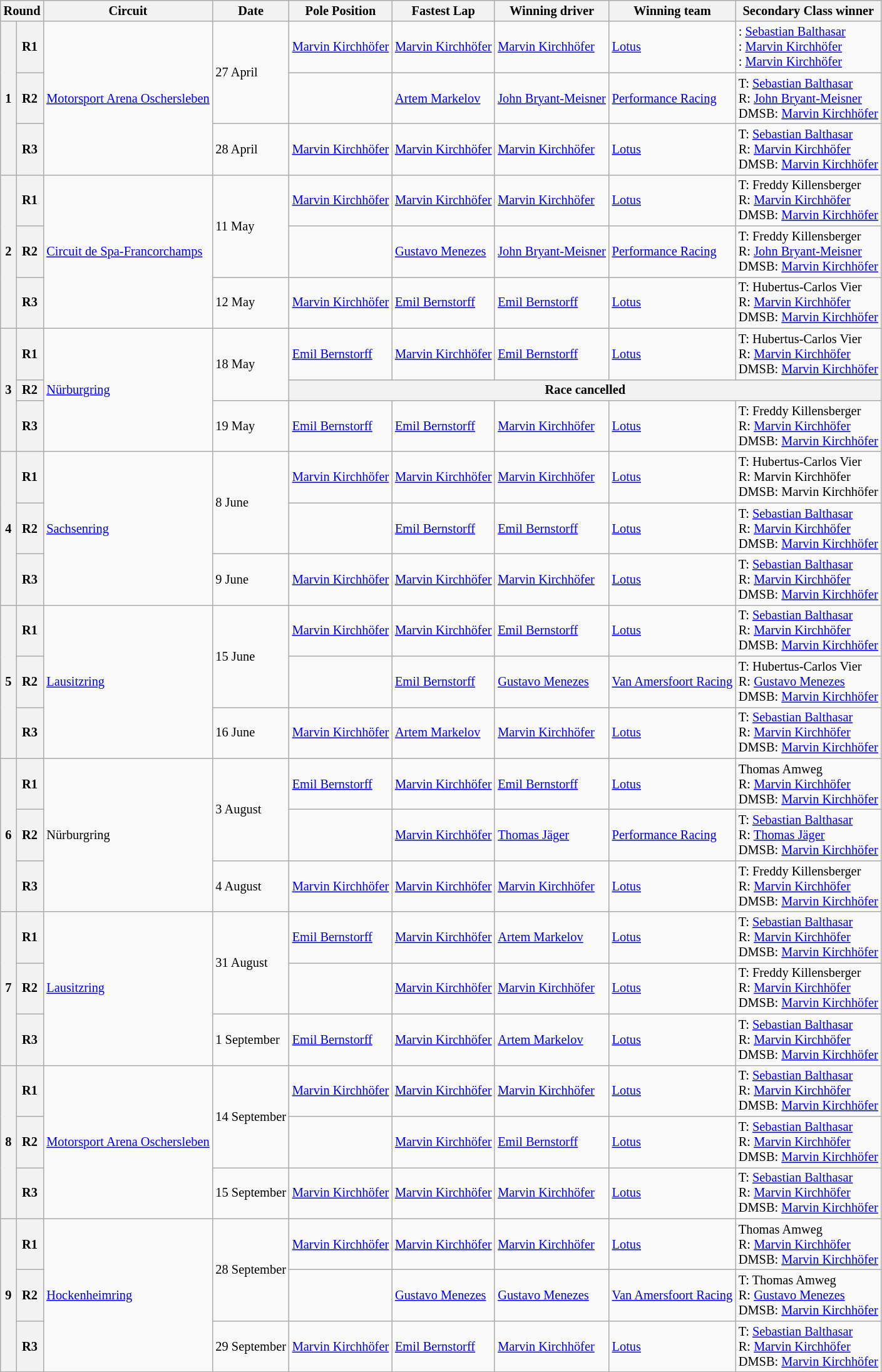<table class="wikitable" style="font-size: 85%">
<tr>
<th colspan=2>Round</th>
<th>Circuit</th>
<th>Date</th>
<th>Pole Position</th>
<th>Fastest Lap</th>
<th>Winning driver</th>
<th>Winning team</th>
<th>Secondary Class winner</th>
</tr>
<tr>
<th rowspan=3>1</th>
<th>R1</th>
<td rowspan=3 nowrap><a href='#'>Motorsport Arena Oschersleben</a></td>
<td rowspan=2>27 April</td>
<td nowrap> <a href='#'>Marvin Kirchhöfer</a></td>
<td nowrap> <a href='#'>Marvin Kirchhöfer</a></td>
<td nowrap> <a href='#'>Marvin Kirchhöfer</a></td>
<td nowrap> <a href='#'>Lotus</a></td>
<td nowrap>:  <a href='#'>Sebastian Balthasar</a><br>:  <a href='#'>Marvin Kirchhöfer</a><br>:  <a href='#'>Marvin Kirchhöfer</a></td>
</tr>
<tr>
<th>R2</th>
<td></td>
<td> <a href='#'>Artem Markelov</a></td>
<td nowrap> <a href='#'>John Bryant-Meisner</a></td>
<td nowrap> <a href='#'>Performance Racing</a></td>
<td>T:  <a href='#'>Sebastian Balthasar</a><br>R:  <a href='#'>John Bryant-Meisner</a><br>DMSB:  <a href='#'>Marvin Kirchhöfer</a></td>
</tr>
<tr>
<th>R3</th>
<td>28 April</td>
<td> <a href='#'>Marvin Kirchhöfer</a></td>
<td> <a href='#'>Marvin Kirchhöfer</a></td>
<td> <a href='#'>Marvin Kirchhöfer</a></td>
<td> <a href='#'>Lotus</a></td>
<td>T:  <a href='#'>Sebastian Balthasar</a><br>R:  <a href='#'>Marvin Kirchhöfer</a><br>DMSB:  <a href='#'>Marvin Kirchhöfer</a></td>
</tr>
<tr>
<th rowspan=3>2</th>
<th>R1</th>
<td rowspan=3><a href='#'>Circuit de Spa-Francorchamps</a></td>
<td rowspan=2>11 May</td>
<td> <a href='#'>Marvin Kirchhöfer</a></td>
<td> <a href='#'>Marvin Kirchhöfer</a></td>
<td> <a href='#'>Marvin Kirchhöfer</a></td>
<td> <a href='#'>Lotus</a></td>
<td>T:  Freddy Killensberger<br>R:  <a href='#'>Marvin Kirchhöfer</a><br>DMSB:  <a href='#'>Marvin Kirchhöfer</a></td>
</tr>
<tr>
<th>R2</th>
<td></td>
<td> <a href='#'>Gustavo Menezes</a></td>
<td> <a href='#'>John Bryant-Meisner</a></td>
<td> <a href='#'>Performance Racing</a></td>
<td>T:  Freddy Killensberger<br>R:  <a href='#'>John Bryant-Meisner</a><br>DMSB:  <a href='#'>Marvin Kirchhöfer</a></td>
</tr>
<tr>
<th>R3</th>
<td>12 May</td>
<td> <a href='#'>Marvin Kirchhöfer</a></td>
<td> <a href='#'>Emil Bernstorff</a></td>
<td> <a href='#'>Emil Bernstorff</a></td>
<td> <a href='#'>Lotus</a></td>
<td>T:  Hubertus-Carlos Vier<br>R:  <a href='#'>Marvin Kirchhöfer</a><br>DMSB:  <a href='#'>Marvin Kirchhöfer</a></td>
</tr>
<tr>
<th rowspan=3>3</th>
<th>R1</th>
<td rowspan=3><a href='#'>Nürburgring</a></td>
<td rowspan=2>18 May</td>
<td> <a href='#'>Emil Bernstorff</a></td>
<td> <a href='#'>Marvin Kirchhöfer</a></td>
<td> <a href='#'>Emil Bernstorff</a></td>
<td> <a href='#'>Lotus</a></td>
<td>T:  Hubertus-Carlos Vier<br>R:  <a href='#'>Marvin Kirchhöfer</a><br>DMSB:  <a href='#'>Marvin Kirchhöfer</a></td>
</tr>
<tr>
<th>R2</th>
<th colspan=5>Race cancelled</th>
</tr>
<tr>
<th>R3</th>
<td>19 May</td>
<td> <a href='#'>Emil Bernstorff</a></td>
<td> <a href='#'>Emil Bernstorff</a></td>
<td> <a href='#'>Marvin Kirchhöfer</a></td>
<td> <a href='#'>Lotus</a></td>
<td>T:  Freddy Killensberger<br>R:  <a href='#'>Marvin Kirchhöfer</a><br>DMSB:  <a href='#'>Marvin Kirchhöfer</a></td>
</tr>
<tr>
<th rowspan=3>4</th>
<th>R1</th>
<td rowspan=3><a href='#'>Sachsenring</a></td>
<td rowspan=2>8 June</td>
<td> <a href='#'>Marvin Kirchhöfer</a></td>
<td> <a href='#'>Marvin Kirchhöfer</a></td>
<td> <a href='#'>Marvin Kirchhöfer</a></td>
<td> <a href='#'>Lotus</a></td>
<td>T:  Hubertus-Carlos Vier<br>R:  Marvin Kirchhöfer<br>DMSB:  Marvin Kirchhöfer</td>
</tr>
<tr>
<th>R2</th>
<td></td>
<td> <a href='#'>Emil Bernstorff</a></td>
<td> <a href='#'>Emil Bernstorff</a></td>
<td> <a href='#'>Lotus</a></td>
<td>T:  <a href='#'>Sebastian Balthasar</a><br>R:  <a href='#'>Marvin Kirchhöfer</a><br>DMSB:  <a href='#'>Marvin Kirchhöfer</a></td>
</tr>
<tr>
<th>R3</th>
<td>9 June</td>
<td> <a href='#'>Marvin Kirchhöfer</a></td>
<td> <a href='#'>Marvin Kirchhöfer</a></td>
<td> <a href='#'>Marvin Kirchhöfer</a></td>
<td> <a href='#'>Lotus</a></td>
<td>T:  <a href='#'>Sebastian Balthasar</a><br>R:  <a href='#'>Marvin Kirchhöfer</a><br>DMSB:  <a href='#'>Marvin Kirchhöfer</a></td>
</tr>
<tr>
<th rowspan=3>5</th>
<th>R1</th>
<td rowspan=3><a href='#'>Lausitzring</a></td>
<td rowspan=2>15 June</td>
<td> <a href='#'>Marvin Kirchhöfer</a></td>
<td> <a href='#'>Marvin Kirchhöfer</a></td>
<td> <a href='#'>Emil Bernstorff</a></td>
<td> <a href='#'>Lotus</a></td>
<td>T:  <a href='#'>Sebastian Balthasar</a><br>R:  <a href='#'>Marvin Kirchhöfer</a><br>DMSB:  <a href='#'>Marvin Kirchhöfer</a></td>
</tr>
<tr>
<th>R2</th>
<td></td>
<td> <a href='#'>Emil Bernstorff</a></td>
<td> <a href='#'>Gustavo Menezes</a></td>
<td nowrap> <a href='#'>Van Amersfoort Racing</a></td>
<td>T:  Hubertus-Carlos Vier<br>R:  <a href='#'>Gustavo Menezes</a><br>DMSB:  <a href='#'>Marvin Kirchhöfer</a></td>
</tr>
<tr>
<th>R3</th>
<td>16 June</td>
<td> <a href='#'>Marvin Kirchhöfer</a></td>
<td> <a href='#'>Artem Markelov</a></td>
<td> <a href='#'>Marvin Kirchhöfer</a></td>
<td> <a href='#'>Lotus</a></td>
<td>T:  <a href='#'>Sebastian Balthasar</a><br>R:  <a href='#'>Marvin Kirchhöfer</a><br>DMSB:  <a href='#'>Marvin Kirchhöfer</a></td>
</tr>
<tr>
<th rowspan=3>6</th>
<th>R1</th>
<td rowspan=3>Nürburgring</td>
<td rowspan=2>3 August</td>
<td> <a href='#'>Emil Bernstorff</a></td>
<td> <a href='#'>Marvin Kirchhöfer</a></td>
<td> <a href='#'>Emil Bernstorff</a></td>
<td> <a href='#'>Lotus</a></td>
<td> Thomas Amweg<br>R:  <a href='#'>Marvin Kirchhöfer</a><br>DMSB:  <a href='#'>Marvin Kirchhöfer</a></td>
</tr>
<tr>
<th>R2</th>
<td></td>
<td> <a href='#'>Marvin Kirchhöfer</a></td>
<td> <a href='#'>Thomas Jäger</a></td>
<td> <a href='#'>Performance Racing</a></td>
<td>T:  <a href='#'>Sebastian Balthasar</a><br>R:  <a href='#'>Thomas Jäger</a><br>DMSB:  <a href='#'>Marvin Kirchhöfer</a></td>
</tr>
<tr>
<th>R3</th>
<td>4 August</td>
<td> <a href='#'>Marvin Kirchhöfer</a></td>
<td> <a href='#'>Marvin Kirchhöfer</a></td>
<td> <a href='#'>Marvin Kirchhöfer</a></td>
<td> <a href='#'>Lotus</a></td>
<td>T:  Freddy Killensberger<br>R:  <a href='#'>Marvin Kirchhöfer</a><br>DMSB:  <a href='#'>Marvin Kirchhöfer</a></td>
</tr>
<tr>
<th rowspan=3>7</th>
<th>R1</th>
<td rowspan=3><a href='#'>Lausitzring</a></td>
<td rowspan=2>31 August</td>
<td nowrap> <a href='#'>Emil Bernstorff</a></td>
<td> <a href='#'>Marvin Kirchhöfer</a></td>
<td> <a href='#'>Artem Markelov</a></td>
<td> <a href='#'>Lotus</a></td>
<td>T:  <a href='#'>Sebastian Balthasar</a><br>R:  <a href='#'>Marvin Kirchhöfer</a><br>DMSB:  <a href='#'>Marvin Kirchhöfer</a></td>
</tr>
<tr>
<th>R2</th>
<td></td>
<td> <a href='#'>Marvin Kirchhöfer</a></td>
<td> <a href='#'>Marvin Kirchhöfer</a></td>
<td> <a href='#'>Lotus</a></td>
<td>T:  Freddy Killensberger<br>R:  <a href='#'>Marvin Kirchhöfer</a><br>DMSB:  <a href='#'>Marvin Kirchhöfer</a></td>
</tr>
<tr>
<th>R3</th>
<td>1 September</td>
<td> <a href='#'>Emil Bernstorff</a></td>
<td> <a href='#'>Marvin Kirchhöfer</a></td>
<td> <a href='#'>Artem Markelov</a></td>
<td> <a href='#'>Lotus</a></td>
<td>T:  <a href='#'>Sebastian Balthasar</a><br>R:  <a href='#'>Marvin Kirchhöfer</a><br>DMSB:  <a href='#'>Marvin Kirchhöfer</a></td>
</tr>
<tr>
<th rowspan=3>8</th>
<th>R1</th>
<td rowspan=3><a href='#'>Motorsport Arena Oschersleben</a></td>
<td rowspan=2>14 September</td>
<td> <a href='#'>Marvin Kirchhöfer</a></td>
<td> <a href='#'>Marvin Kirchhöfer</a></td>
<td> <a href='#'>Marvin Kirchhöfer</a></td>
<td> <a href='#'>Lotus</a></td>
<td>T:  <a href='#'>Sebastian Balthasar</a><br>R:  <a href='#'>Marvin Kirchhöfer</a><br>DMSB:  <a href='#'>Marvin Kirchhöfer</a></td>
</tr>
<tr>
<th>R2</th>
<td></td>
<td> <a href='#'>Marvin Kirchhöfer</a></td>
<td> <a href='#'>Emil Bernstorff</a></td>
<td> <a href='#'>Lotus</a></td>
<td>T:  <a href='#'>Sebastian Balthasar</a><br>R:  <a href='#'>Marvin Kirchhöfer</a><br>DMSB:  <a href='#'>Marvin Kirchhöfer</a></td>
</tr>
<tr>
<th>R3</th>
<td>15 September</td>
<td> <a href='#'>Marvin Kirchhöfer</a></td>
<td> <a href='#'>Marvin Kirchhöfer</a></td>
<td> <a href='#'>Marvin Kirchhöfer</a></td>
<td> <a href='#'>Lotus</a></td>
<td>T:  <a href='#'>Sebastian Balthasar</a><br>R:  <a href='#'>Marvin Kirchhöfer</a><br>DMSB:  <a href='#'>Marvin Kirchhöfer</a></td>
</tr>
<tr>
<th rowspan=3>9</th>
<th>R1</th>
<td rowspan=3><a href='#'>Hockenheimring</a></td>
<td rowspan=2>28 September</td>
<td> <a href='#'>Marvin Kirchhöfer</a></td>
<td> <a href='#'>Marvin Kirchhöfer</a></td>
<td> <a href='#'>Marvin Kirchhöfer</a></td>
<td> <a href='#'>Lotus</a></td>
<td> Thomas Amweg<br>R:  <a href='#'>Marvin Kirchhöfer</a><br>DMSB:  <a href='#'>Marvin Kirchhöfer</a></td>
</tr>
<tr>
<th>R2</th>
<td></td>
<td nowrap> <a href='#'>Gustavo Menezes</a></td>
<td nowrap> <a href='#'>Gustavo Menezes</a></td>
<td> <a href='#'>Van Amersfoort Racing</a></td>
<td>T:  Thomas Amweg<br>R:  <a href='#'>Gustavo Menezes</a><br>DMSB:  <a href='#'>Marvin Kirchhöfer</a></td>
</tr>
<tr>
<th>R3</th>
<td nowrap>29 September</td>
<td> <a href='#'>Marvin Kirchhöfer</a></td>
<td> <a href='#'>Emil Bernstorff</a></td>
<td> <a href='#'>Marvin Kirchhöfer</a></td>
<td> <a href='#'>Lotus</a></td>
<td>T:  <a href='#'>Sebastian Balthasar</a><br>R:  <a href='#'>Marvin Kirchhöfer</a><br>DMSB:  <a href='#'>Marvin Kirchhöfer</a></td>
</tr>
</table>
